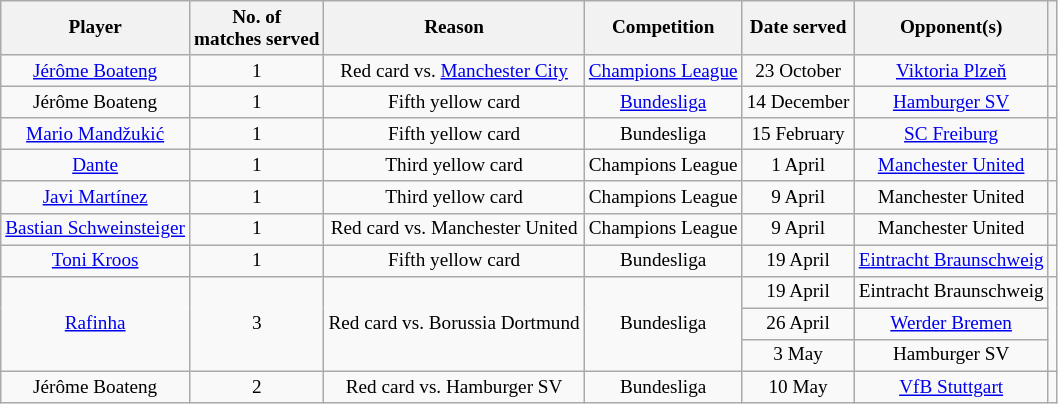<table class="wikitable" Style="text-align: center;font-size:80%">
<tr>
<th>Player</th>
<th>No. of <br> matches served</th>
<th>Reason</th>
<th>Competition</th>
<th>Date served</th>
<th>Opponent(s)</th>
<th></th>
</tr>
<tr>
<td><a href='#'>Jérôme Boateng</a></td>
<td>1</td>
<td>Red card vs. <a href='#'>Manchester City</a></td>
<td><a href='#'>Champions League</a></td>
<td>23 October</td>
<td><a href='#'>Viktoria Plzeň</a></td>
<td></td>
</tr>
<tr>
<td>Jérôme Boateng</td>
<td>1</td>
<td>Fifth yellow card</td>
<td><a href='#'>Bundesliga</a></td>
<td>14 December</td>
<td><a href='#'>Hamburger SV</a></td>
<td></td>
</tr>
<tr>
<td><a href='#'>Mario Mandžukić</a></td>
<td>1</td>
<td>Fifth yellow card</td>
<td>Bundesliga</td>
<td>15 February</td>
<td><a href='#'>SC Freiburg</a></td>
<td></td>
</tr>
<tr>
<td><a href='#'>Dante</a></td>
<td>1</td>
<td>Third yellow card</td>
<td>Champions League</td>
<td>1 April</td>
<td><a href='#'>Manchester United</a></td>
<td></td>
</tr>
<tr>
<td><a href='#'>Javi Martínez</a></td>
<td>1</td>
<td>Third yellow card</td>
<td>Champions League</td>
<td>9 April</td>
<td>Manchester United</td>
<td></td>
</tr>
<tr>
<td><a href='#'>Bastian Schweinsteiger</a></td>
<td>1</td>
<td>Red card vs. Manchester United</td>
<td>Champions League</td>
<td>9 April</td>
<td>Manchester United</td>
<td></td>
</tr>
<tr>
<td><a href='#'>Toni Kroos</a></td>
<td>1</td>
<td>Fifth yellow card</td>
<td>Bundesliga</td>
<td>19 April</td>
<td><a href='#'>Eintracht Braunschweig</a></td>
<td></td>
</tr>
<tr>
<td rowspan="3"><a href='#'>Rafinha</a></td>
<td rowspan="3">3</td>
<td rowspan="3">Red card vs. Borussia Dortmund</td>
<td rowspan="3">Bundesliga</td>
<td>19 April</td>
<td>Eintracht Braunschweig</td>
<td rowspan="3"></td>
</tr>
<tr>
<td>26 April</td>
<td><a href='#'>Werder Bremen</a></td>
</tr>
<tr>
<td>3 May</td>
<td>Hamburger SV</td>
</tr>
<tr>
<td>Jérôme Boateng</td>
<td>2</td>
<td>Red card vs. Hamburger SV</td>
<td>Bundesliga</td>
<td>10 May</td>
<td><a href='#'>VfB Stuttgart</a></td>
<td></td>
</tr>
</table>
